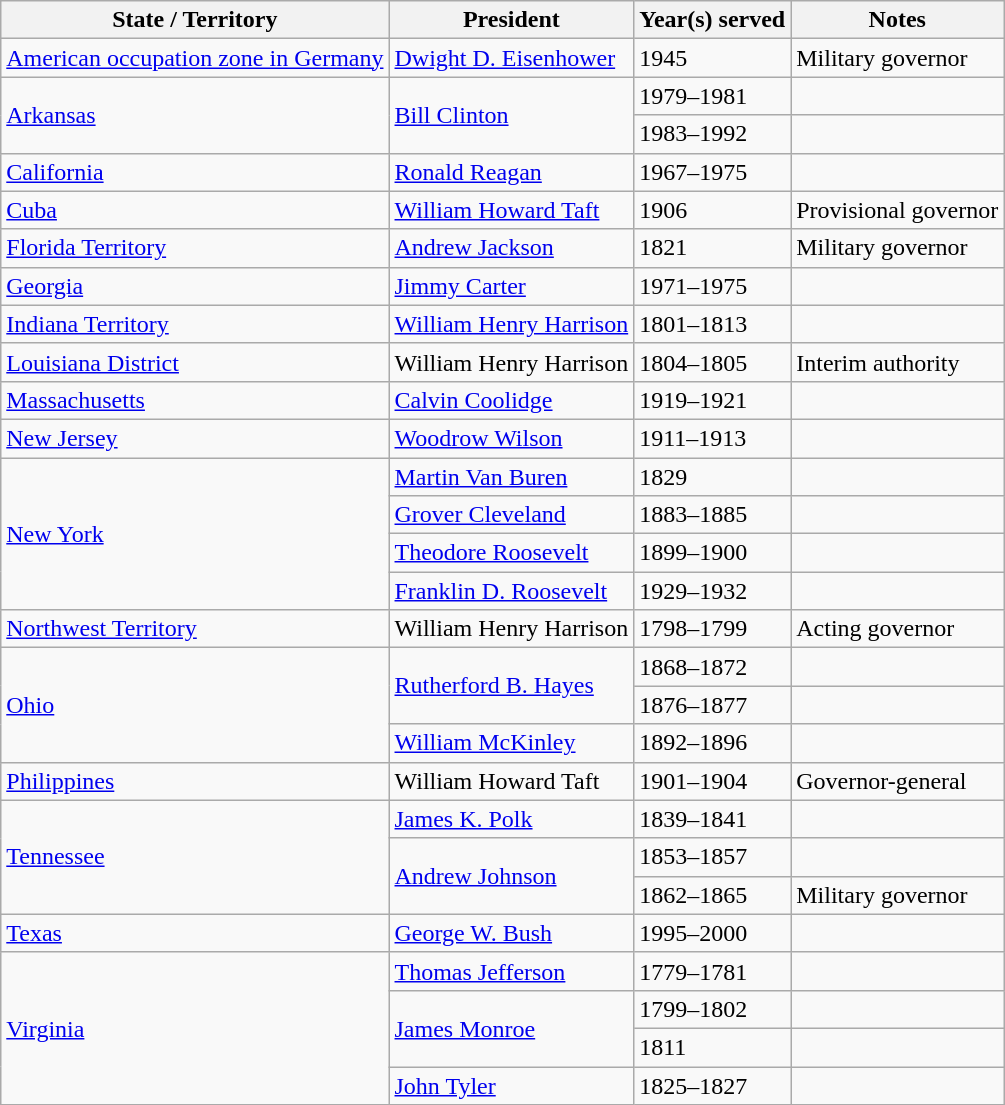<table class="wikitable sortable">
<tr>
<th>State / Territory</th>
<th>President</th>
<th>Year(s) served</th>
<th>Notes</th>
</tr>
<tr>
<td><a href='#'>American occupation zone in Germany</a></td>
<td><a href='#'>Dwight D. Eisenhower</a></td>
<td>1945</td>
<td>Military governor</td>
</tr>
<tr>
<td rowspan=2><a href='#'>Arkansas</a></td>
<td rowspan=2><a href='#'>Bill Clinton</a></td>
<td>1979–1981</td>
<td></td>
</tr>
<tr>
<td>1983–1992</td>
<td></td>
</tr>
<tr>
<td><a href='#'>California</a></td>
<td><a href='#'>Ronald Reagan</a></td>
<td>1967–1975</td>
<td></td>
</tr>
<tr>
<td><a href='#'>Cuba</a></td>
<td><a href='#'>William Howard Taft</a></td>
<td>1906</td>
<td>Provisional governor</td>
</tr>
<tr>
<td><a href='#'>Florida Territory</a></td>
<td><a href='#'>Andrew Jackson</a></td>
<td>1821</td>
<td>Military governor</td>
</tr>
<tr>
<td><a href='#'>Georgia</a></td>
<td><a href='#'>Jimmy Carter</a></td>
<td>1971–1975</td>
<td></td>
</tr>
<tr>
<td><a href='#'>Indiana Territory</a></td>
<td><a href='#'>William Henry Harrison</a></td>
<td>1801–1813</td>
<td></td>
</tr>
<tr>
<td><a href='#'>Louisiana District</a></td>
<td>William Henry Harrison</td>
<td>1804–1805</td>
<td>Interim authority</td>
</tr>
<tr>
<td><a href='#'>Massachusetts</a></td>
<td><a href='#'>Calvin Coolidge</a></td>
<td>1919–1921</td>
<td></td>
</tr>
<tr>
<td><a href='#'>New Jersey</a></td>
<td><a href='#'>Woodrow Wilson</a></td>
<td>1911–1913</td>
<td></td>
</tr>
<tr>
<td rowspan=4><a href='#'>New York</a></td>
<td><a href='#'>Martin Van Buren</a></td>
<td>1829</td>
<td></td>
</tr>
<tr>
<td><a href='#'>Grover Cleveland</a></td>
<td>1883–1885</td>
<td></td>
</tr>
<tr>
<td><a href='#'>Theodore Roosevelt</a></td>
<td>1899–1900</td>
<td></td>
</tr>
<tr>
<td><a href='#'>Franklin D. Roosevelt</a></td>
<td>1929–1932</td>
<td></td>
</tr>
<tr>
<td><a href='#'>Northwest Territory</a></td>
<td>William Henry Harrison</td>
<td>1798–1799</td>
<td>Acting governor</td>
</tr>
<tr>
<td rowspan=3><a href='#'>Ohio</a></td>
<td rowspan=2><a href='#'>Rutherford B. Hayes</a></td>
<td>1868–1872</td>
<td></td>
</tr>
<tr>
<td>1876–1877</td>
<td></td>
</tr>
<tr>
<td><a href='#'>William McKinley</a></td>
<td>1892–1896</td>
<td></td>
</tr>
<tr>
<td><a href='#'>Philippines</a></td>
<td>William Howard Taft</td>
<td>1901–1904</td>
<td>Governor-general</td>
</tr>
<tr>
<td rowspan=3><a href='#'>Tennessee</a></td>
<td><a href='#'>James K. Polk</a></td>
<td>1839–1841</td>
<td></td>
</tr>
<tr>
<td rowspan=2><a href='#'>Andrew Johnson</a></td>
<td>1853–1857</td>
<td></td>
</tr>
<tr>
<td>1862–1865</td>
<td>Military governor</td>
</tr>
<tr>
<td><a href='#'>Texas</a></td>
<td><a href='#'>George W. Bush</a></td>
<td>1995–2000</td>
<td></td>
</tr>
<tr>
<td rowspan=4><a href='#'>Virginia</a></td>
<td><a href='#'>Thomas Jefferson</a></td>
<td>1779–1781</td>
<td></td>
</tr>
<tr>
<td rowspan=2><a href='#'>James Monroe</a></td>
<td>1799–1802</td>
<td></td>
</tr>
<tr>
<td>1811</td>
<td></td>
</tr>
<tr>
<td><a href='#'>John Tyler</a></td>
<td>1825–1827</td>
<td></td>
</tr>
</table>
